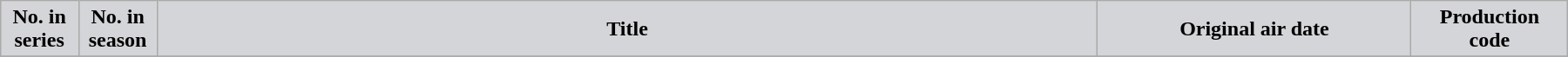<table class="wikitable plainrowheaders" width="95%" style="margin:auto;">
<tr>
<th width="5%" style="background-color: #d4d5d8; color:#000000;">No. in<br>series</th>
<th width="5%" style="background-color: #d4d5d8; color:#000000;">No. in<br>season</th>
<th style="background-color: #d4d5d8; color:#000000;">Title</th>
<th width="20%" style="background-color: #d4d5d8; color:#000000;">Original air date</th>
<th width="10%" style="background-color: #d4d5d8; color:#000000;">Production<br>code</th>
</tr>
<tr }>
</tr>
</table>
